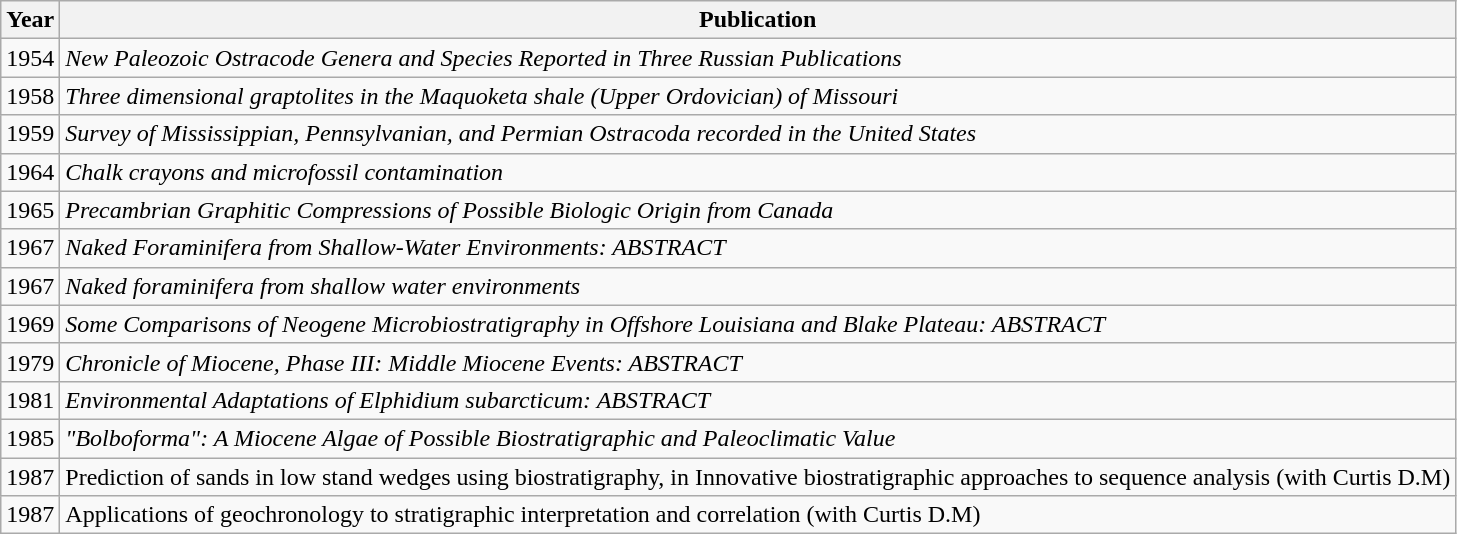<table class="wikitable">
<tr>
<th>Year</th>
<th>Publication</th>
</tr>
<tr>
<td>1954</td>
<td><em>New Paleozoic Ostracode Genera and Species Reported in Three Russian Publications</em></td>
</tr>
<tr>
<td>1958</td>
<td><em>Three dimensional graptolites in the Maquoketa shale (Upper Ordovician) of Missouri</em></td>
</tr>
<tr>
<td>1959</td>
<td><em>Survey of Mississippian, Pennsylvanian, and Permian Ostracoda recorded in the United States</em></td>
</tr>
<tr>
<td>1964</td>
<td><em>Chalk crayons and microfossil contamination</em></td>
</tr>
<tr>
<td>1965</td>
<td><em>Precambrian Graphitic Compressions of Possible Biologic Origin from Canada</em></td>
</tr>
<tr>
<td>1967</td>
<td><em>Naked Foraminifera from Shallow-Water Environments: ABSTRACT</em></td>
</tr>
<tr>
<td>1967</td>
<td><em>Naked foraminifera from shallow water environments</em></td>
</tr>
<tr>
<td>1969</td>
<td><em>Some Comparisons of Neogene Microbiostratigraphy in Offshore Louisiana and Blake Plateau: ABSTRACT</em></td>
</tr>
<tr>
<td>1979</td>
<td><em>Chronicle of Miocene, Phase III: Middle Miocene Events: ABSTRACT</em></td>
</tr>
<tr>
<td>1981</td>
<td><em>Environmental Adaptations of Elphidium subarcticum: ABSTRACT</em></td>
</tr>
<tr>
<td>1985</td>
<td><em>"Bolboforma": A Miocene Algae of Possible Biostratigraphic and Paleoclimatic Value</em></td>
</tr>
<tr>
<td>1987</td>
<td>Prediction of sands in low stand wedges using biostratigraphy, in Innovative biostratigraphic approaches to sequence analysis (with Curtis D.M)</td>
</tr>
<tr>
<td>1987</td>
<td>Applications of geochronology to stratigraphic interpretation and correlation (with Curtis D.M)</td>
</tr>
</table>
